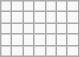<table class="wikitable" style=margin-left:1em;>
<tr>
<td></td>
<td></td>
<td></td>
<td></td>
<td></td>
<td></td>
<td></td>
</tr>
<tr>
<td></td>
<td></td>
<td></td>
<td></td>
<td></td>
<td></td>
<td></td>
</tr>
<tr>
<td></td>
<td></td>
<td></td>
<td></td>
<td></td>
<td></td>
<td></td>
</tr>
<tr>
<td></td>
<td></td>
<td></td>
<td></td>
<td></td>
<td></td>
<td></td>
</tr>
<tr>
<td></td>
<td></td>
<td></td>
<td></td>
<td></td>
<td></td>
<td></td>
</tr>
</table>
